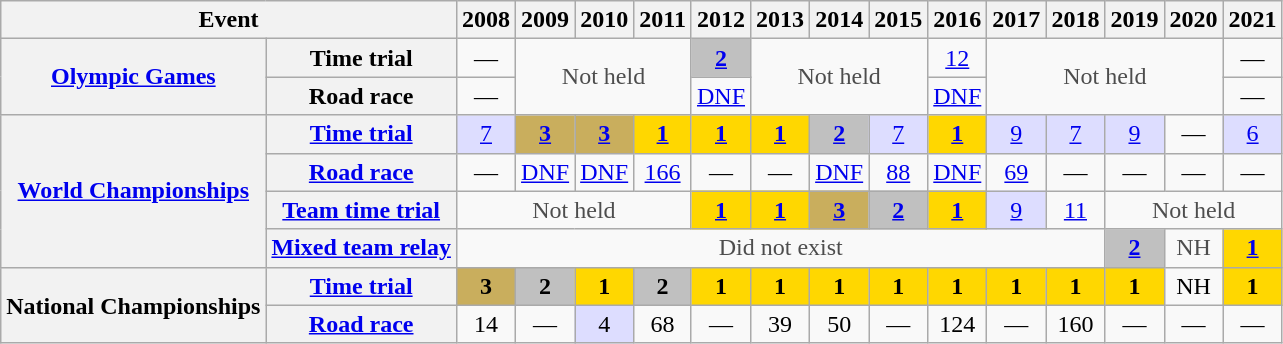<table class="wikitable plainrowheaders">
<tr>
<th scope="col" colspan=2>Event</th>
<th scope="col">2008</th>
<th scope="col">2009</th>
<th scope="col">2010</th>
<th scope="col">2011</th>
<th scope="col">2012</th>
<th scope="col">2013</th>
<th scope="col">2014</th>
<th scope="col">2015</th>
<th scope="col">2016</th>
<th scope="col">2017</th>
<th scope="col">2018</th>
<th scope="col">2019</th>
<th scope="col">2020</th>
<th scope="col">2021</th>
</tr>
<tr style="text-align:center;">
<th scope="row" rowspan=2> <a href='#'>Olympic Games</a></th>
<th scope="row">Time trial</th>
<td>—</td>
<td style="color:#4d4d4d;" colspan=3 rowspan=2>Not held</td>
<td style="background:silver;"><a href='#'><strong>2</strong></a></td>
<td style="color:#4d4d4d;" colspan=3 rowspan=2>Not held</td>
<td><a href='#'>12</a></td>
<td style="color:#4d4d4d;" colspan=4 rowspan=2>Not held</td>
<td>—</td>
</tr>
<tr style="text-align:center;">
<th scope="row">Road race</th>
<td>—</td>
<td><a href='#'>DNF</a></td>
<td><a href='#'>DNF</a></td>
<td>—</td>
</tr>
<tr style="text-align:center;">
<th scope="row" rowspan=4> <a href='#'>World Championships</a></th>
<th scope="row"><a href='#'>Time trial</a></th>
<td style="background:#ddf;"><a href='#'>7</a></td>
<td style="background:#C9AE5D;"><a href='#'><strong>3</strong></a></td>
<td style="background:#C9AE5D;"><a href='#'><strong>3</strong></a></td>
<td style="background:gold;"><a href='#'><strong>1</strong></a></td>
<td style="background:gold;"><a href='#'><strong>1</strong></a></td>
<td style="background:gold;"><a href='#'><strong>1</strong></a></td>
<td style="background:silver;"><a href='#'><strong>2</strong></a></td>
<td style="background:#ddf;"><a href='#'>7</a></td>
<td style="background:gold;"><a href='#'><strong>1</strong></a></td>
<td style="background:#ddf;"><a href='#'>9</a></td>
<td style="background:#ddf;"><a href='#'>7</a></td>
<td style="background:#ddf;"><a href='#'>9</a></td>
<td>—</td>
<td style="background:#ddf;"><a href='#'>6</a></td>
</tr>
<tr style="text-align:center;">
<th scope="row"><a href='#'>Road race</a></th>
<td>—</td>
<td><a href='#'>DNF</a></td>
<td><a href='#'>DNF</a></td>
<td><a href='#'>166</a></td>
<td>—</td>
<td>—</td>
<td><a href='#'>DNF</a></td>
<td><a href='#'>88</a></td>
<td><a href='#'>DNF</a></td>
<td><a href='#'>69</a></td>
<td>—</td>
<td>—</td>
<td>—</td>
<td>—</td>
</tr>
<tr style="text-align:center;">
<th scope="row"><a href='#'>Team time trial</a></th>
<td style="color:#4d4d4d;" colspan=4>Not held</td>
<td style="background:gold;"><a href='#'><strong>1</strong></a></td>
<td style="background:gold;"><a href='#'><strong>1</strong></a></td>
<td style="background:#C9AE5D;"><a href='#'><strong>3</strong></a></td>
<td style="background:silver;"><a href='#'><strong>2</strong></a></td>
<td style="background:gold;"><a href='#'><strong>1</strong></a></td>
<td style="background:#ddf;"><a href='#'>9</a></td>
<td><a href='#'>11</a></td>
<td style="color:#4d4d4d;" colspan=3>Not held</td>
</tr>
<tr style="text-align:center;">
<th scope="row"><a href='#'>Mixed team relay</a></th>
<td style="color:#4d4d4d;" colspan=11>Did not exist</td>
<td style="background:silver;"><a href='#'><strong>2</strong></a></td>
<td style="color:#4d4d4d;">NH</td>
<td style="background:gold;"><a href='#'><strong>1</strong></a></td>
</tr>
<tr style="text-align:center;">
<th scope="row" rowspan=2> National Championships</th>
<th scope="row"><a href='#'>Time trial</a></th>
<td style="background:#C9AE5D;"><strong>3</strong></td>
<td style="background:silver;"><strong>2</strong></td>
<td style="background:gold;"><strong>1</strong></td>
<td style="background:silver;"><strong>2</strong></td>
<td style="background:gold;"><strong>1</strong></td>
<td style="background:gold;"><strong>1</strong></td>
<td style="background:gold;"><strong>1</strong></td>
<td style="background:gold;"><strong>1</strong></td>
<td style="background:gold;"><strong>1</strong></td>
<td style="background:gold;"><strong>1</strong></td>
<td style="background:gold;"><strong>1</strong></td>
<td style="background:gold;"><strong>1</strong></td>
<td>NH</td>
<td style="background:gold;"><strong>1</strong></td>
</tr>
<tr style="text-align:center;">
<th scope="row"><a href='#'>Road race</a></th>
<td>14</td>
<td>—</td>
<td style="background:#ddf;">4</td>
<td>68</td>
<td>—</td>
<td>39</td>
<td>50</td>
<td>—</td>
<td>124</td>
<td>—</td>
<td>160</td>
<td>—</td>
<td>—</td>
<td>—</td>
</tr>
</table>
